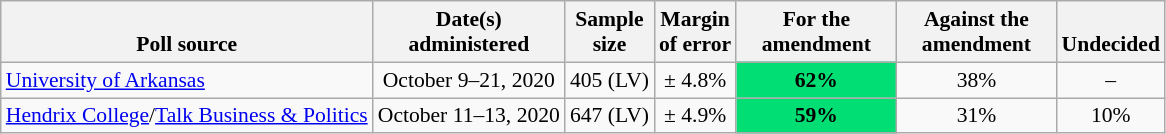<table class="wikitable" style="font-size:90%;text-align:center;">
<tr valign=bottom>
<th>Poll source</th>
<th>Date(s)<br>administered</th>
<th>Sample<br>size</th>
<th>Margin<br>of error</th>
<th style="width:100px;">For the amendment</th>
<th style="width:100px;">Against the amendment</th>
<th>Undecided</th>
</tr>
<tr>
<td style="text-align:left;"><a href='#'>University of Arkansas</a></td>
<td>October 9–21, 2020</td>
<td>405 (LV)</td>
<td>± 4.8%</td>
<td style="background: rgb(1,223,116);"><strong>62%</strong></td>
<td>38%</td>
<td>–</td>
</tr>
<tr>
<td style="text-align:left;"><a href='#'>Hendrix College</a>/<a href='#'>Talk Business & Politics</a></td>
<td>October 11–13, 2020</td>
<td>647 (LV)</td>
<td>± 4.9%</td>
<td style="background: rgb(1,223,116);"><strong>59%</strong></td>
<td>31%</td>
<td>10%</td>
</tr>
</table>
